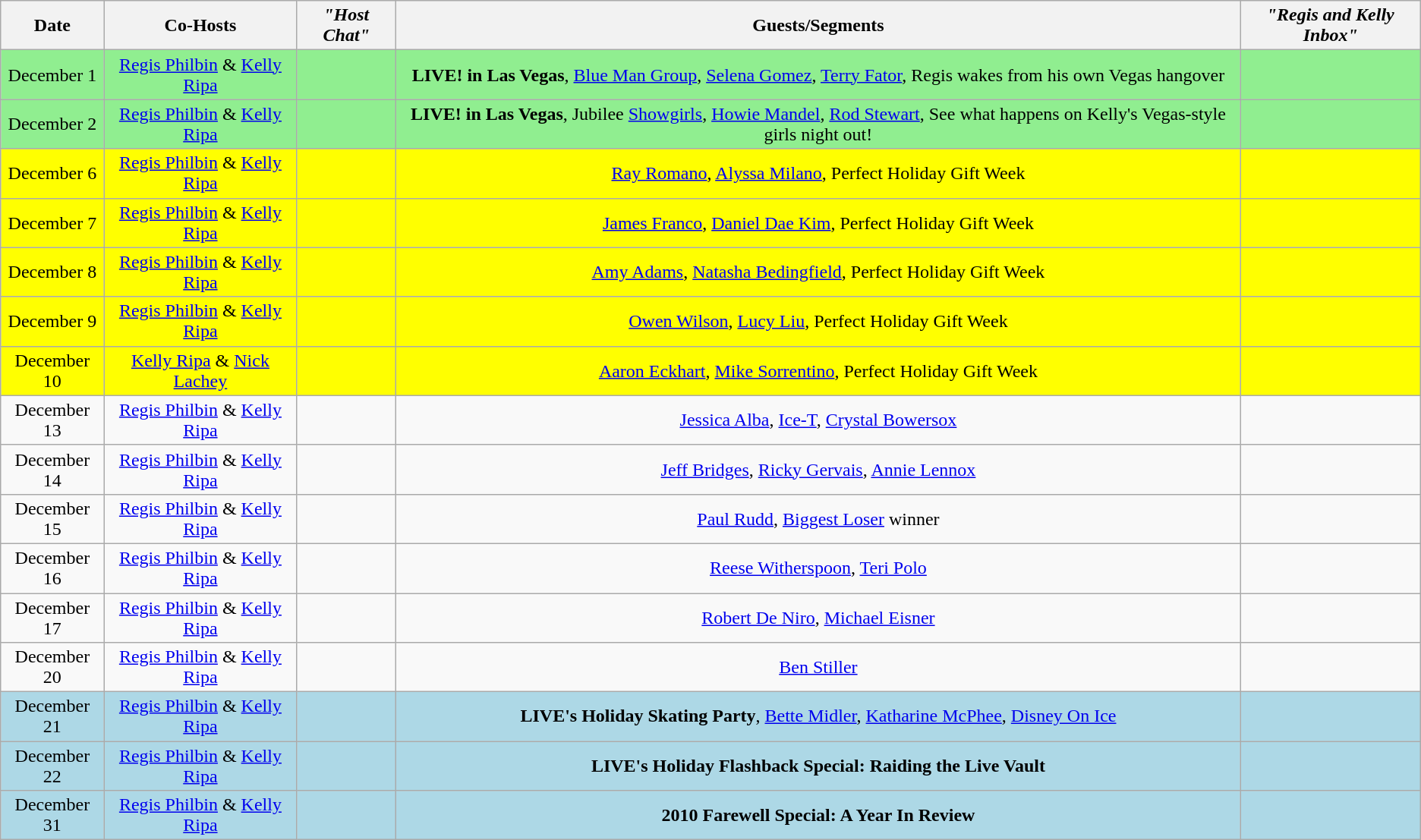<table class="wikitable sortable" style="text-align:center;">
<tr>
<th>Date</th>
<th>Co-Hosts</th>
<th><em>"Host Chat"</em></th>
<th>Guests/Segments</th>
<th><em>"Regis and Kelly Inbox"</em></th>
</tr>
<tr style="background:lightgreen;">
<td>December 1</td>
<td><a href='#'>Regis Philbin</a> & <a href='#'>Kelly Ripa</a></td>
<td></td>
<td><strong>LIVE! in Las Vegas</strong>, <a href='#'>Blue Man Group</a>, <a href='#'>Selena Gomez</a>, <a href='#'>Terry Fator</a>, Regis wakes from his own Vegas hangover</td>
<td></td>
</tr>
<tr style="background:lightgreen;">
<td>December 2</td>
<td><a href='#'>Regis Philbin</a> & <a href='#'>Kelly Ripa</a></td>
<td></td>
<td><strong>LIVE! in Las Vegas</strong>, Jubilee <a href='#'>Showgirls</a>, <a href='#'>Howie Mandel</a>, <a href='#'>Rod Stewart</a>, See what happens on Kelly's Vegas-style girls night out!</td>
<td></td>
</tr>
<tr style="background:yellow;">
<td>December 6</td>
<td><a href='#'>Regis Philbin</a> & <a href='#'>Kelly Ripa</a></td>
<td></td>
<td><a href='#'>Ray Romano</a>, <a href='#'>Alyssa Milano</a>, Perfect Holiday Gift Week</td>
<td></td>
</tr>
<tr style="background:yellow;">
<td>December 7</td>
<td><a href='#'>Regis Philbin</a> & <a href='#'>Kelly Ripa</a></td>
<td></td>
<td><a href='#'>James Franco</a>, <a href='#'>Daniel Dae Kim</a>, Perfect Holiday Gift Week</td>
<td></td>
</tr>
<tr style="background:yellow;">
<td>December 8</td>
<td><a href='#'>Regis Philbin</a> & <a href='#'>Kelly Ripa</a></td>
<td></td>
<td><a href='#'>Amy Adams</a>, <a href='#'>Natasha Bedingfield</a>, Perfect Holiday Gift Week</td>
<td></td>
</tr>
<tr style="background:yellow;">
<td>December 9</td>
<td><a href='#'>Regis Philbin</a> & <a href='#'>Kelly Ripa</a></td>
<td></td>
<td><a href='#'>Owen Wilson</a>, <a href='#'>Lucy Liu</a>, Perfect Holiday Gift Week</td>
<td></td>
</tr>
<tr style="background:yellow;">
<td>December 10</td>
<td><a href='#'>Kelly Ripa</a> & <a href='#'>Nick Lachey</a></td>
<td></td>
<td><a href='#'>Aaron Eckhart</a>, <a href='#'>Mike Sorrentino</a>, Perfect Holiday Gift Week</td>
<td></td>
</tr>
<tr>
<td>December 13</td>
<td><a href='#'>Regis Philbin</a> & <a href='#'>Kelly Ripa</a></td>
<td></td>
<td><a href='#'>Jessica Alba</a>, <a href='#'>Ice-T</a>, <a href='#'>Crystal Bowersox</a></td>
<td></td>
</tr>
<tr>
<td>December 14</td>
<td><a href='#'>Regis Philbin</a> & <a href='#'>Kelly Ripa</a></td>
<td></td>
<td><a href='#'>Jeff Bridges</a>, <a href='#'>Ricky Gervais</a>, <a href='#'>Annie Lennox</a></td>
<td></td>
</tr>
<tr>
<td>December 15</td>
<td><a href='#'>Regis Philbin</a> & <a href='#'>Kelly Ripa</a></td>
<td></td>
<td><a href='#'>Paul Rudd</a>, <a href='#'>Biggest Loser</a> winner</td>
<td></td>
</tr>
<tr>
<td>December 16</td>
<td><a href='#'>Regis Philbin</a> & <a href='#'>Kelly Ripa</a></td>
<td></td>
<td><a href='#'>Reese Witherspoon</a>, <a href='#'>Teri Polo</a></td>
<td></td>
</tr>
<tr>
<td>December 17</td>
<td><a href='#'>Regis Philbin</a> & <a href='#'>Kelly Ripa</a></td>
<td></td>
<td><a href='#'>Robert De Niro</a>, <a href='#'>Michael Eisner</a></td>
<td></td>
</tr>
<tr>
<td>December 20</td>
<td><a href='#'>Regis Philbin</a> & <a href='#'>Kelly Ripa</a></td>
<td></td>
<td><a href='#'>Ben Stiller</a></td>
<td></td>
</tr>
<tr style="background:lightblue;">
<td>December 21</td>
<td><a href='#'>Regis Philbin</a> & <a href='#'>Kelly Ripa</a></td>
<td></td>
<td><strong>LIVE's Holiday Skating Party</strong>, <a href='#'>Bette Midler</a>, <a href='#'>Katharine McPhee</a>, <a href='#'>Disney On Ice</a></td>
<td></td>
</tr>
<tr style="background:lightblue;">
<td>December 22</td>
<td><a href='#'>Regis Philbin</a> & <a href='#'>Kelly Ripa</a></td>
<td></td>
<td><strong>LIVE's Holiday Flashback Special: Raiding the Live Vault</strong></td>
<td></td>
</tr>
<tr style="background:lightblue;">
<td>December 31</td>
<td><a href='#'>Regis Philbin</a> & <a href='#'>Kelly Ripa</a></td>
<td></td>
<td><strong>2010 Farewell Special: A Year In Review</strong></td>
<td></td>
</tr>
</table>
